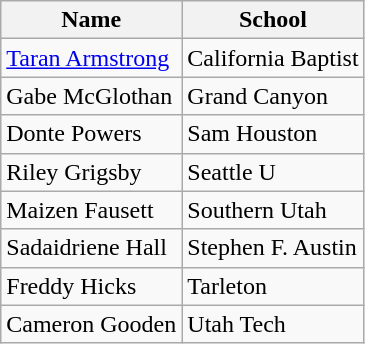<table class="wikitable">
<tr>
<th>Name</th>
<th>School</th>
</tr>
<tr>
<td><a href='#'>Taran Armstrong</a></td>
<td>California Baptist</td>
</tr>
<tr>
<td>Gabe McGlothan</td>
<td>Grand Canyon</td>
</tr>
<tr>
<td>Donte Powers</td>
<td>Sam Houston</td>
</tr>
<tr>
<td>Riley Grigsby</td>
<td>Seattle U</td>
</tr>
<tr>
<td>Maizen Fausett</td>
<td>Southern Utah</td>
</tr>
<tr>
<td>Sadaidriene Hall</td>
<td>Stephen F. Austin</td>
</tr>
<tr>
<td>Freddy Hicks</td>
<td>Tarleton</td>
</tr>
<tr>
<td>Cameron Gooden</td>
<td>Utah Tech</td>
</tr>
</table>
